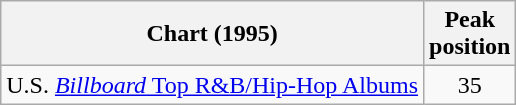<table class="wikitable">
<tr>
<th align="left">Chart (1995) </th>
<th align="left">Peak<br>position</th>
</tr>
<tr>
<td align="left">U.S. <a href='#'><em>Billboard</em> Top R&B/Hip-Hop Albums</a></td>
<td align="center">35</td>
</tr>
</table>
